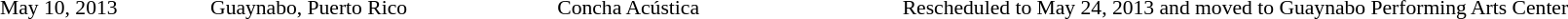<table cellpadding="2" style="border: 0px solid darkgray; font-size:90%">
<tr>
<th width="150"></th>
<th width="250"></th>
<th width="250"></th>
<th width="700"></th>
</tr>
<tr border="0">
<td>May 10, 2013</td>
<td>Guaynabo, Puerto Rico</td>
<td>Concha Acústica</td>
<td>Rescheduled to May 24, 2013 and moved to Guaynabo Performing Arts Center</td>
</tr>
<tr>
</tr>
</table>
